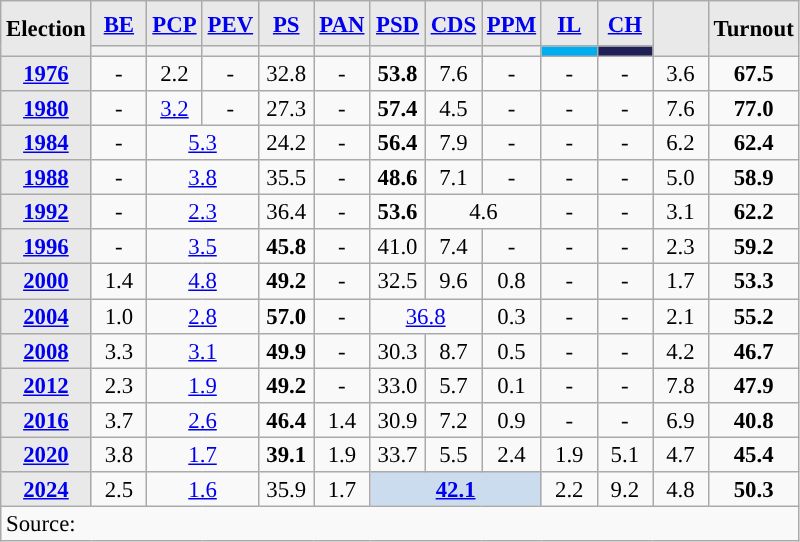<table class="wikitable" style="text-align:left; font-size:95%; line-height:16px;">
<tr style="height:30px;">
<th style="background-color:#E9E9E9" align=center" rowspan="2">Election</th>
<th style="background-color:#E9E9E9" align="center"><a href='#'>BE</a></th>
<th style="background-color:#E9E9E9" align="center"><a href='#'>PCP</a></th>
<th style="background-color:#E9E9E9" align="center"><a href='#'>PEV</a></th>
<th style="background-color:#E9E9E9" align="center"><a href='#'>PS</a></th>
<th style="background-color:#E9E9E9" align="center"><a href='#'>PAN</a></th>
<th style="background-color:#E9E9E9" align="center"><a href='#'>PSD</a></th>
<th style="background-color:#E9E9E9" align="center"><a href='#'>CDS</a></th>
<th style="background-color:#E9E9E9" align="center"><a href='#'>PPM</a></th>
<th style="background-color:#E9E9E9" align="center"><a href='#'>IL</a></th>
<th style="background-color:#E9E9E9" align="center"><a href='#'>CH</a></th>
<th style="background-color:#E9E9E9" align="center" rowspan="2"></th>
<th style="background-color:#E9E9E9" align="center" rowspan="2">Turnout</th>
</tr>
<tr>
<th class="sortable" style="background:"></th>
<th class="sortable" style="background:"></th>
<th class="sortable" style="background:"></th>
<th class="sortable" style="background:"></th>
<th class="sortable" style="background:"></th>
<th class="sortable" style="background:"></th>
<th class="sortable" style="background:"></th>
<th class="sortable" style="background:"></th>
<th class="sortable" style="background:#00ADEF;"></th>
<th class="sortable" style="background:#202056;"></th>
</tr>
<tr>
<td align=center style="background-color:#E9E9E9"><strong><a href='#'>1976</a></strong></td>
<td width="30" align="center">-</td>
<td width="30" align="center">2.2<br></td>
<td width="30" align="center">-</td>
<td width="30" align="center">32.8<br></td>
<td width="30" align="center">-</td>
<td width="30" align="center" ><strong>53.8</strong><br></td>
<td width="30" align="center">7.6<br></td>
<td width="30" align="center">-</td>
<td width="30" align="center">-</td>
<td width="30" align="center">-</td>
<td width="30" align="center">3.6<br></td>
<td align="center"><strong>67.5</strong></td>
</tr>
<tr>
<td align=center style="background-color:#E9E9E9"><strong><a href='#'>1980</a></strong></td>
<td align="center">-</td>
<td align="center"><a href='#'><span>3.2</span></a><br></td>
<td align="center">-</td>
<td align="center">27.3<br></td>
<td align="center">-</td>
<td align="center" ><strong>57.4</strong><br></td>
<td align="center">4.5<br></td>
<td align="center">-</td>
<td align="center">-</td>
<td align="center">-</td>
<td align="center">7.6<br></td>
<td align="center"><strong>77.0</strong></td>
</tr>
<tr>
<td align=center style="background-color:#E9E9E9"><strong><a href='#'>1984</a></strong></td>
<td align="center">-</td>
<td colspan="2" align="center"><a href='#'><span>5.3</span></a><br></td>
<td align="center">24.2<br></td>
<td align="center">-</td>
<td align="center" ><strong>56.4</strong><br></td>
<td align="center">7.9<br></td>
<td align="center">-</td>
<td align="center">-</td>
<td align="center">-</td>
<td align="center">6.2<br></td>
<td align="center"><strong>62.4</strong></td>
</tr>
<tr>
<td align=center style="background-color:#E9E9E9"><strong><a href='#'>1988</a></strong></td>
<td align="center">-</td>
<td colspan="2" align="center"><a href='#'><span>3.8</span></a><br></td>
<td align="center">35.5<br></td>
<td align="center">-</td>
<td align="center" ><strong>48.6</strong><br></td>
<td align="center">7.1<br></td>
<td align="center">-</td>
<td align="center">-</td>
<td align="center">-</td>
<td align="center">5.0<br></td>
<td align="center"><strong>58.9</strong></td>
</tr>
<tr>
<td align=center style="background-color:#E9E9E9"><strong><a href='#'>1992</a></strong></td>
<td align="center">-</td>
<td colspan="2" align="center"><a href='#'><span>2.3</span></a><br></td>
<td align="center">36.4<br></td>
<td align="center">-</td>
<td align="center" ><strong>53.6</strong><br></td>
<td colspan="2" align="center">4.6<br></td>
<td align="center">-</td>
<td align="center">-</td>
<td align="center">3.1<br></td>
<td align="center"><strong>62.2</strong></td>
</tr>
<tr>
<td align=center style="background-color:#E9E9E9"><strong><a href='#'>1996</a></strong></td>
<td align="center">-</td>
<td colspan="2" align="center"><a href='#'><span>3.5</span></a><br></td>
<td align="center" ><strong>45.8</strong><br></td>
<td align="center">-</td>
<td align="center">41.0<br></td>
<td align="center">7.4<br></td>
<td align="center">-</td>
<td align="center">-</td>
<td align="center">-</td>
<td align="center">2.3<br></td>
<td align="center"><strong>59.2</strong></td>
</tr>
<tr>
<td align=center style="background-color:#E9E9E9"><strong><a href='#'>2000</a></strong></td>
<td align="center">1.4<br></td>
<td colspan="2" align="center"><a href='#'><span>4.8</span></a><br></td>
<td align="center" ><strong>49.2</strong><br></td>
<td align="center">-</td>
<td align="center">32.5<br></td>
<td align="center">9.6<br></td>
<td align="center">0.8<br></td>
<td align="center">-</td>
<td align="center">-</td>
<td align="center">1.7<br></td>
<td align="center"><strong>53.3</strong></td>
</tr>
<tr>
<td align=center style="background-color:#E9E9E9"><strong><a href='#'>2004</a></strong></td>
<td align="center">1.0<br></td>
<td colspan="2" align="center"><a href='#'><span>2.8</span></a><br></td>
<td align="center" ><strong>57.0</strong><br></td>
<td align="center">-</td>
<td colspan="2" align="center"><a href='#'><span>36.8</span></a><br></td>
<td align="center">0.3<br></td>
<td align="center">-</td>
<td align="center">-</td>
<td align="center">2.1<br></td>
<td align="center"><strong>55.2</strong></td>
</tr>
<tr>
<td align=center style="background-color:#E9E9E9"><strong><a href='#'>2008</a></strong></td>
<td align="center">3.3<br></td>
<td colspan="2" align="center"><a href='#'><span>3.1</span></a><br></td>
<td align="center" ><strong>49.9</strong><br></td>
<td align="center">-</td>
<td align="center">30.3<br></td>
<td align="center">8.7<br></td>
<td align="center">0.5<br></td>
<td align="center">-</td>
<td align="center">-</td>
<td align="center">4.2<br></td>
<td align="center"><strong>46.7</strong></td>
</tr>
<tr>
<td align=center style="background-color:#E9E9E9"><strong><a href='#'>2012</a></strong></td>
<td align="center">2.3<br></td>
<td colspan="2" align="center"><a href='#'><span>1.9</span></a><br></td>
<td align="center" ><strong>49.2</strong><br></td>
<td align="center">-</td>
<td align="center">33.0<br></td>
<td align="center">5.7<br></td>
<td align="center">0.1<br></td>
<td align="center">-</td>
<td align="center">-</td>
<td align="center">7.8<br></td>
<td align="center"><strong>47.9</strong></td>
</tr>
<tr>
<td align=center style="background-color:#E9E9E9"><strong><a href='#'>2016</a></strong></td>
<td align="center">3.7<br></td>
<td colspan="2" align="center"><a href='#'><span>2.6</span></a><br></td>
<td align="center" ><strong>46.4</strong><br></td>
<td align="center">1.4<br></td>
<td align="center">30.9<br></td>
<td align="center">7.2<br></td>
<td align="center">0.9<br></td>
<td align="center">-</td>
<td align="center">-</td>
<td align="center">6.9<br></td>
<td align="center"><strong>40.8</strong></td>
</tr>
<tr>
<td align=center style="background-color:#E9E9E9"><strong><a href='#'>2020</a></strong></td>
<td align="center">3.8<br></td>
<td colspan="2" align="center"><a href='#'><span>1.7</span></a><br></td>
<td align="center" ><strong>39.1</strong><br></td>
<td align="center">1.9<br></td>
<td align="center">33.7<br></td>
<td align="center">5.5<br></td>
<td align="center">2.4<br></td>
<td align="center">1.9<br></td>
<td align="center">5.1<br></td>
<td align="center">4.7<br></td>
<td align="center"><strong>45.4</strong></td>
</tr>
<tr>
<td align=center style="background-color:#E9E9E9"><strong><a href='#'>2024</a></strong></td>
<td align="center">2.5<br></td>
<td colspan="2" align="center"><a href='#'><span>1.6</span></a><br></td>
<td align="center">35.9<br></td>
<td align="center">1.7<br></td>
<td colspan="3" align="center" style="background:#CBDCEF" ; color:white;"><strong><a href='#'><span>42.1</span></a></strong><br></td>
<td align="center">2.2<br></td>
<td align="center">9.2<br></td>
<td align="center">4.8<br></td>
<td align="center"><strong>50.3</strong></td>
</tr>
<tr>
<td colspan="21" align="left">Source: </td>
</tr>
</table>
